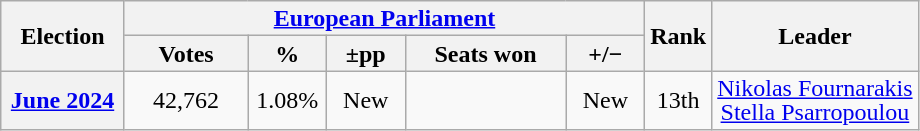<table class="wikitable" style="text-align:center; line-height:16px;">
<tr>
<th rowspan="2" style="width:75px;">Election</th>
<th colspan="5"><a href='#'>European Parliament</a></th>
<th rowspan="2" style="width:30px;">Rank</th>
<th rowspan="2">Leader</th>
</tr>
<tr>
<th style="width:75px;">Votes</th>
<th style="width:45px;">%</th>
<th style="width:45px;">±pp</th>
<th style="width:100px;">Seats won</th>
<th style="width:45px;">+/−</th>
</tr>
<tr>
<th><a href='#'>June 2024</a></th>
<td>42,762 </td>
<td>1.08%</td>
<td>New</td>
<td></td>
<td>New</td>
<td>13th</td>
<td><a href='#'>Nikolas Fournarakis</a><br><a href='#'>Stella Psarropoulou</a></td>
</tr>
</table>
